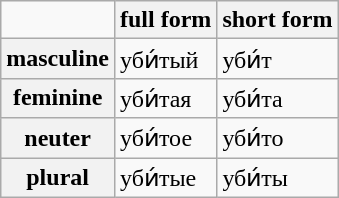<table class="wikitable">
<tr>
<td></td>
<th>full form</th>
<th>short form</th>
</tr>
<tr>
<th>masculine</th>
<td>уби́<span>т</span><span>ый</span></td>
<td>уби́<span>т</span></td>
</tr>
<tr>
<th>feminine</th>
<td>уби́<span>т</span><span>ая</span></td>
<td>уби́<span>т</span><span>а</span></td>
</tr>
<tr>
<th>neuter</th>
<td>уби́<span>т</span><span>ое</span></td>
<td>уби́<span>т</span><span>о</span></td>
</tr>
<tr>
<th>plural</th>
<td>уби́<span>т</span><span>ые</span></td>
<td>уби́<span>т</span><span>ы</span></td>
</tr>
</table>
